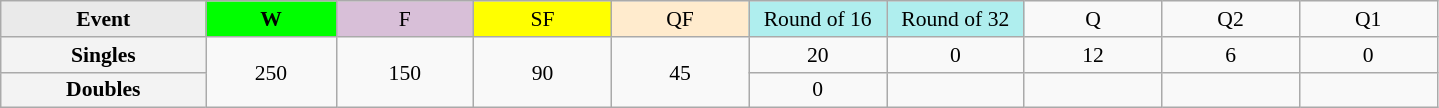<table class=wikitable style=font-size:90%;text-align:center>
<tr>
<td style="width:130px; background:#eaeaea;"><strong>Event</strong></td>
<td style="width:80px; background:lime;"><strong>W</strong></td>
<td style="width:85px; background:thistle;">F</td>
<td style="width:85px; background:#ff0;">SF</td>
<td style="width:85px; background:#ffebcd;">QF</td>
<td style="width:85px; background:#afeeee;">Round of 16</td>
<td style="width:85px; background:#afeeee;">Round of 32</td>
<td width=85>Q</td>
<td width=85>Q2</td>
<td width=85>Q1</td>
</tr>
<tr>
<th style="background:#f3f3f3;">Singles</th>
<td rowspan=2>250</td>
<td rowspan=2>150</td>
<td rowspan=2>90</td>
<td rowspan=2>45</td>
<td>20</td>
<td>0</td>
<td>12</td>
<td>6</td>
<td>0</td>
</tr>
<tr>
<th style="background:#f3f3f3;">Doubles</th>
<td>0</td>
<td></td>
<td></td>
<td></td>
<td></td>
</tr>
</table>
